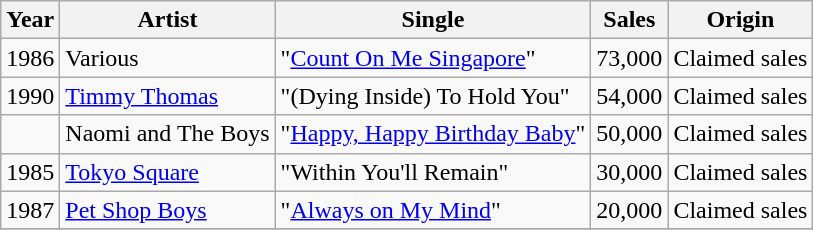<table class="wikitable">
<tr>
<th>Year</th>
<th>Artist</th>
<th>Single</th>
<th>Sales</th>
<th>Origin</th>
</tr>
<tr>
<td>1986</td>
<td>Various</td>
<td>"<a href='#'>Count On Me Singapore</a>"</td>
<td>73,000</td>
<td>Claimed sales</td>
</tr>
<tr>
<td>1990</td>
<td><a href='#'>Timmy Thomas</a></td>
<td>"(Dying Inside) To Hold You"</td>
<td>54,000</td>
<td>Claimed sales</td>
</tr>
<tr>
<td></td>
<td>Naomi and The Boys</td>
<td>"<a href='#'>Happy, Happy Birthday Baby</a>"</td>
<td>50,000</td>
<td>Claimed sales</td>
</tr>
<tr>
<td>1985</td>
<td><a href='#'>Tokyo Square</a></td>
<td>"Within You'll Remain"</td>
<td>30,000</td>
<td>Claimed sales</td>
</tr>
<tr>
<td>1987</td>
<td><a href='#'>Pet Shop Boys</a></td>
<td>"<a href='#'>Always on My Mind</a>"</td>
<td>20,000</td>
<td>Claimed sales</td>
</tr>
<tr>
</tr>
</table>
